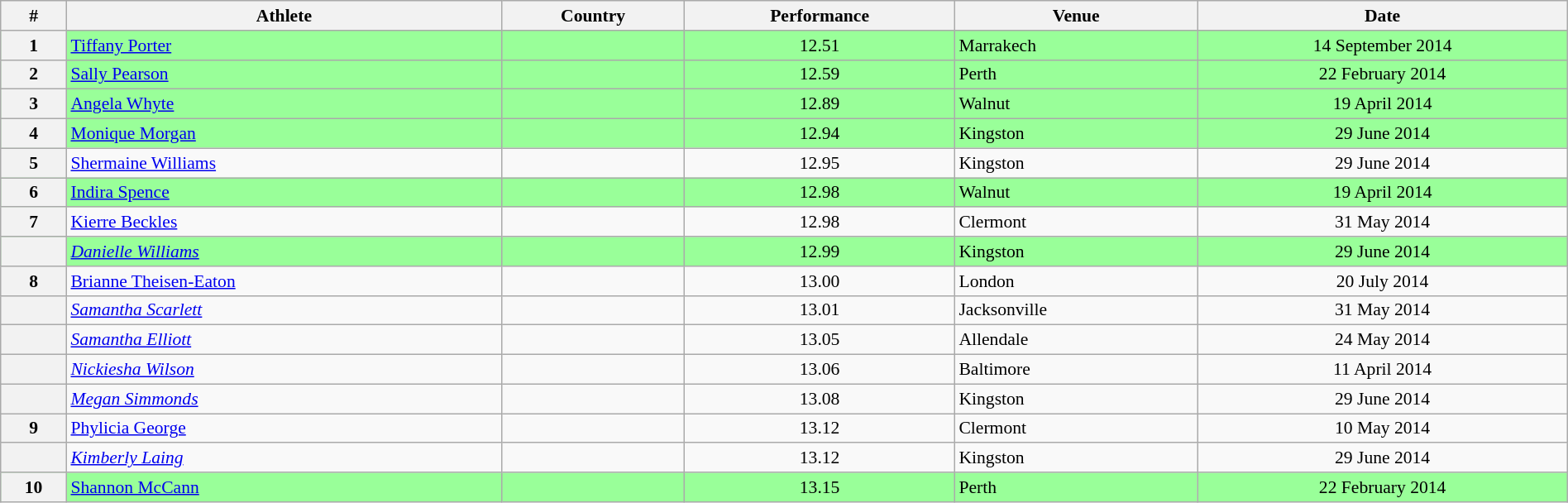<table class="wikitable" width=100% style="font-size:90%; text-align:center;">
<tr>
<th>#</th>
<th>Athlete</th>
<th>Country</th>
<th>Performance</th>
<th>Venue</th>
<th>Date</th>
</tr>
<tr bgcolor="99FF99">
<th>1</th>
<td align=left><a href='#'>Tiffany Porter</a></td>
<td align=left></td>
<td>12.51</td>
<td align=left> Marrakech</td>
<td>14 September 2014</td>
</tr>
<tr bgcolor="99FF99">
<th>2</th>
<td align=left><a href='#'>Sally Pearson</a></td>
<td align=left></td>
<td>12.59</td>
<td align=left> Perth</td>
<td>22 February 2014</td>
</tr>
<tr bgcolor="99FF99">
<th>3</th>
<td align=left><a href='#'>Angela Whyte</a></td>
<td align=left></td>
<td>12.89</td>
<td align=left> Walnut</td>
<td>19 April 2014</td>
</tr>
<tr bgcolor="99FF99">
<th>4</th>
<td align=left><a href='#'>Monique Morgan</a></td>
<td align=left></td>
<td>12.94</td>
<td align=left> Kingston</td>
<td>29 June 2014</td>
</tr>
<tr>
<th>5</th>
<td align=left><a href='#'>Shermaine Williams</a></td>
<td align=left></td>
<td>12.95</td>
<td align=left> Kingston</td>
<td>29 June 2014</td>
</tr>
<tr bgcolor="99FF99">
<th>6</th>
<td align=left><a href='#'>Indira Spence</a></td>
<td align=left></td>
<td>12.98</td>
<td align=left> Walnut</td>
<td>19 April 2014</td>
</tr>
<tr>
<th>7</th>
<td align=left><a href='#'>Kierre Beckles</a></td>
<td align=left></td>
<td>12.98</td>
<td align=left> Clermont</td>
<td>31 May 2014</td>
</tr>
<tr bgcolor="99FF99">
<th></th>
<td align=left><em><a href='#'>Danielle Williams</a></em></td>
<td align=left></td>
<td>12.99</td>
<td align=left> Kingston</td>
<td>29 June 2014</td>
</tr>
<tr>
<th>8</th>
<td align=left><a href='#'>Brianne Theisen-Eaton</a></td>
<td align=left></td>
<td>13.00</td>
<td align=left> London</td>
<td>20 July 2014</td>
</tr>
<tr>
<th></th>
<td align=left><em><a href='#'>Samantha Scarlett</a></em></td>
<td align=left></td>
<td>13.01</td>
<td align=left> Jacksonville</td>
<td>31 May 2014</td>
</tr>
<tr>
<th></th>
<td align=left><em><a href='#'>Samantha Elliott</a></em></td>
<td align=left></td>
<td>13.05</td>
<td align=left> Allendale</td>
<td>24 May 2014</td>
</tr>
<tr>
<th></th>
<td align=left><em><a href='#'>Nickiesha Wilson</a></em></td>
<td align=left></td>
<td>13.06</td>
<td align=left> Baltimore</td>
<td>11 April 2014</td>
</tr>
<tr>
<th></th>
<td align=left><em><a href='#'>Megan Simmonds</a></em></td>
<td align=left></td>
<td>13.08</td>
<td align=left> Kingston</td>
<td>29 June 2014</td>
</tr>
<tr>
<th>9</th>
<td align=left><a href='#'>Phylicia George</a></td>
<td align=left></td>
<td>13.12</td>
<td align=left> Clermont</td>
<td>10 May 2014</td>
</tr>
<tr>
<th></th>
<td align=left><em><a href='#'>Kimberly Laing</a></em></td>
<td align=left></td>
<td>13.12</td>
<td align=left> Kingston</td>
<td>29 June 2014</td>
</tr>
<tr bgcolor="99FF99">
<th>10</th>
<td align=left><a href='#'>Shannon McCann</a></td>
<td align=left></td>
<td>13.15</td>
<td align=left> Perth</td>
<td>22 February 2014</td>
</tr>
</table>
